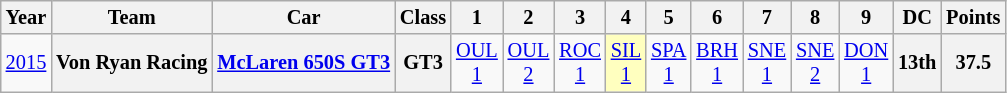<table class="wikitable" style="text-align:center; font-size:85%">
<tr>
<th>Year</th>
<th>Team</th>
<th>Car</th>
<th>Class</th>
<th>1</th>
<th>2</th>
<th>3</th>
<th>4</th>
<th>5</th>
<th>6</th>
<th>7</th>
<th>8</th>
<th>9</th>
<th>DC</th>
<th>Points</th>
</tr>
<tr>
<td><a href='#'>2015</a></td>
<th nowrap>Von Ryan Racing</th>
<th nowrap><a href='#'>McLaren 650S GT3</a></th>
<th>GT3</th>
<td><a href='#'>OUL<br>1</a></td>
<td><a href='#'>OUL<br>2</a></td>
<td><a href='#'>ROC<br>1</a></td>
<td style="background:#FFFFBF;"><a href='#'>SIL<br>1</a><br></td>
<td><a href='#'>SPA<br>1</a></td>
<td><a href='#'>BRH<br>1</a></td>
<td><a href='#'>SNE<br>1</a></td>
<td><a href='#'>SNE<br>2</a></td>
<td><a href='#'>DON<br>1</a></td>
<th>13th</th>
<th>37.5</th>
</tr>
</table>
